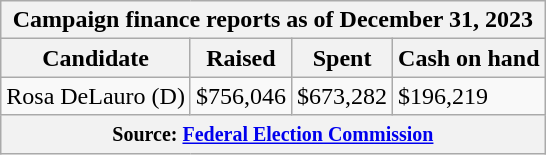<table class="wikitable sortable">
<tr>
<th colspan=4>Campaign finance reports as of December 31, 2023</th>
</tr>
<tr style="text-align:center;">
<th>Candidate</th>
<th>Raised</th>
<th>Spent</th>
<th>Cash on hand</th>
</tr>
<tr>
<td>Rosa DeLauro (D)</td>
<td>$756,046</td>
<td>$673,282</td>
<td>$196,219</td>
</tr>
<tr>
<th colspan="4"><small>Source: <a href='#'>Federal Election Commission</a></small></th>
</tr>
</table>
